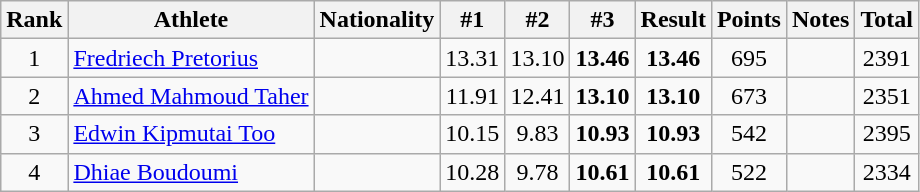<table class="wikitable sortable" style="text-align:center">
<tr>
<th>Rank</th>
<th>Athlete</th>
<th>Nationality</th>
<th>#1</th>
<th>#2</th>
<th>#3</th>
<th>Result</th>
<th>Points</th>
<th>Notes</th>
<th>Total</th>
</tr>
<tr>
<td>1</td>
<td align=left><a href='#'>Fredriech Pretorius</a></td>
<td align=left></td>
<td>13.31</td>
<td>13.10</td>
<td><strong>13.46</strong></td>
<td><strong>13.46</strong></td>
<td>695</td>
<td></td>
<td>2391</td>
</tr>
<tr>
<td>2</td>
<td align=left><a href='#'>Ahmed Mahmoud Taher</a></td>
<td align=left></td>
<td>11.91</td>
<td>12.41</td>
<td><strong>13.10</strong></td>
<td><strong>13.10</strong></td>
<td>673</td>
<td></td>
<td>2351</td>
</tr>
<tr>
<td>3</td>
<td align=left><a href='#'>Edwin Kipmutai Too</a></td>
<td align=left></td>
<td>10.15</td>
<td>9.83</td>
<td><strong>10.93</strong></td>
<td><strong>10.93</strong></td>
<td>542</td>
<td></td>
<td>2395</td>
</tr>
<tr>
<td>4</td>
<td align=left><a href='#'>Dhiae Boudoumi</a></td>
<td align=left></td>
<td>10.28</td>
<td>9.78</td>
<td><strong>10.61</strong></td>
<td><strong>10.61</strong></td>
<td>522</td>
<td></td>
<td>2334</td>
</tr>
</table>
